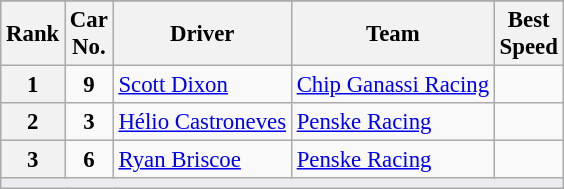<table class="wikitable" style="font-size:95%;">
<tr>
</tr>
<tr>
<th>Rank</th>
<th>Car<br>No.</th>
<th>Driver</th>
<th>Team</th>
<th>Best<br>Speed</th>
</tr>
<tr>
<th>1</th>
<td style="text-align:center"><strong>9</strong></td>
<td> <a href='#'>Scott Dixon</a></td>
<td><a href='#'>Chip Ganassi Racing</a></td>
<td align=center></td>
</tr>
<tr>
<th>2</th>
<td style="text-align:center"><strong>3</strong></td>
<td> <a href='#'>Hélio Castroneves</a></td>
<td><a href='#'>Penske Racing</a></td>
<td align=center></td>
</tr>
<tr>
<th>3</th>
<td style="text-align:center"><strong>6</strong></td>
<td> <a href='#'>Ryan Briscoe</a></td>
<td><a href='#'>Penske Racing</a></td>
<td align=center></td>
</tr>
<tr>
<td style="background-color:#EAECF0;text-align:center" colspan=5><strong></strong></td>
</tr>
</table>
